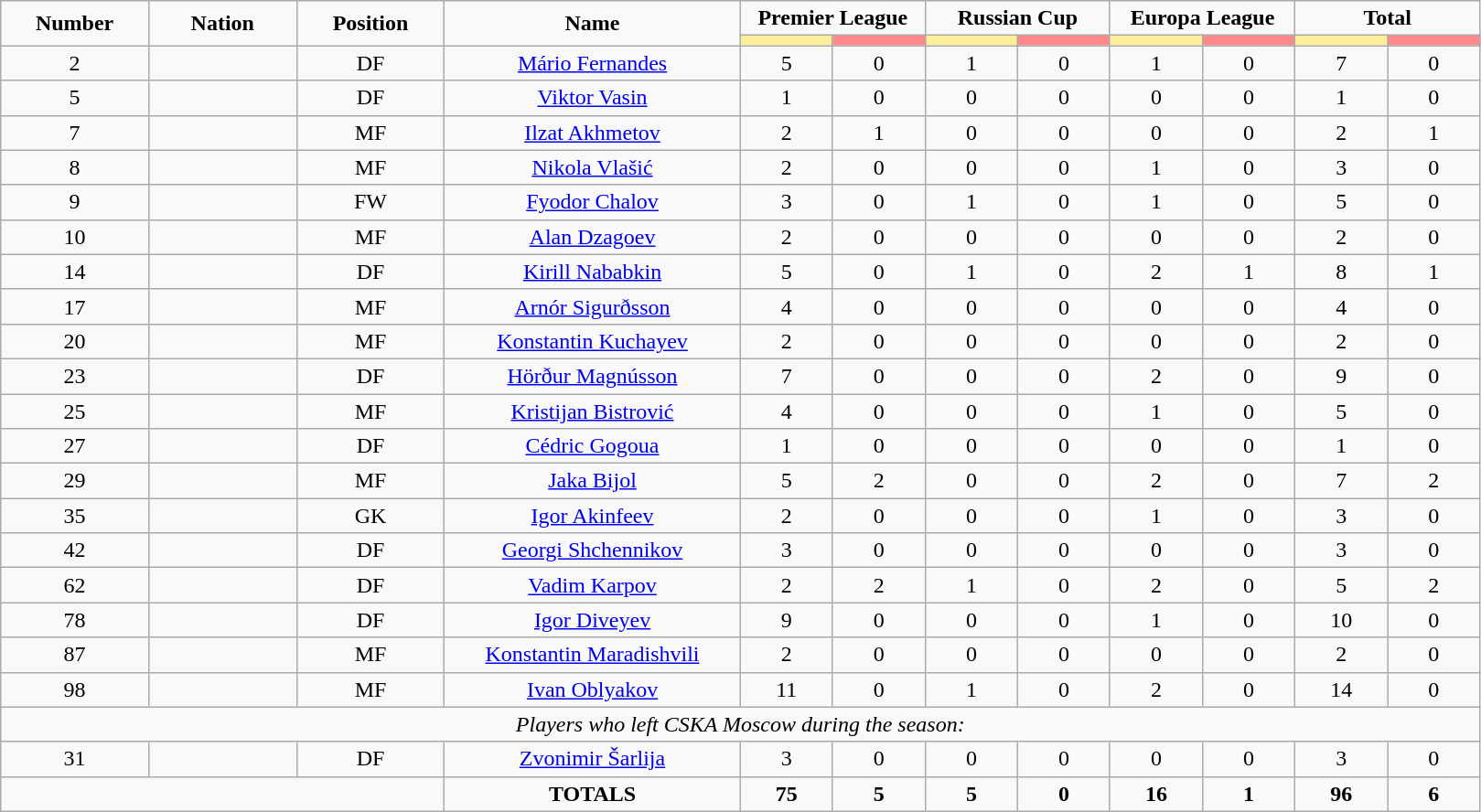<table class="wikitable" style="font-size: 100%; text-align: center;">
<tr>
<td rowspan="2" width="10%" align="center"><strong>Number</strong></td>
<td rowspan="2" width="10%" align="center"><strong>Nation</strong></td>
<td rowspan="2" width="10%" align="center"><strong>Position</strong></td>
<td rowspan="2" width="20%" align="center"><strong>Name</strong></td>
<td colspan="2" align="center"><strong>Premier League</strong></td>
<td colspan="2" align="center"><strong>Russian Cup</strong></td>
<td colspan="2" align="center"><strong>Europa League</strong></td>
<td colspan="2" align="center"><strong>Total</strong></td>
</tr>
<tr>
<th width=60 style="background: #FFEE99"></th>
<th width=60 style="background: #FF8888"></th>
<th width=60 style="background: #FFEE99"></th>
<th width=60 style="background: #FF8888"></th>
<th width=60 style="background: #FFEE99"></th>
<th width=60 style="background: #FF8888"></th>
<th width=60 style="background: #FFEE99"></th>
<th width=60 style="background: #FF8888"></th>
</tr>
<tr>
<td>2</td>
<td></td>
<td>DF</td>
<td><a href='#'>Mário Fernandes</a></td>
<td>5</td>
<td>0</td>
<td>1</td>
<td>0</td>
<td>1</td>
<td>0</td>
<td>7</td>
<td>0</td>
</tr>
<tr>
<td>5</td>
<td></td>
<td>DF</td>
<td><a href='#'>Viktor Vasin</a></td>
<td>1</td>
<td>0</td>
<td>0</td>
<td>0</td>
<td>0</td>
<td>0</td>
<td>1</td>
<td>0</td>
</tr>
<tr>
<td>7</td>
<td></td>
<td>MF</td>
<td><a href='#'>Ilzat Akhmetov</a></td>
<td>2</td>
<td>1</td>
<td>0</td>
<td>0</td>
<td>0</td>
<td>0</td>
<td>2</td>
<td>1</td>
</tr>
<tr>
<td>8</td>
<td></td>
<td>MF</td>
<td><a href='#'>Nikola Vlašić</a></td>
<td>2</td>
<td>0</td>
<td>0</td>
<td>0</td>
<td>1</td>
<td>0</td>
<td>3</td>
<td>0</td>
</tr>
<tr>
<td>9</td>
<td></td>
<td>FW</td>
<td><a href='#'>Fyodor Chalov</a></td>
<td>3</td>
<td>0</td>
<td>1</td>
<td>0</td>
<td>1</td>
<td>0</td>
<td>5</td>
<td>0</td>
</tr>
<tr>
<td>10</td>
<td></td>
<td>MF</td>
<td><a href='#'>Alan Dzagoev</a></td>
<td>2</td>
<td>0</td>
<td>0</td>
<td>0</td>
<td>0</td>
<td>0</td>
<td>2</td>
<td>0</td>
</tr>
<tr>
<td>14</td>
<td></td>
<td>DF</td>
<td><a href='#'>Kirill Nababkin</a></td>
<td>5</td>
<td>0</td>
<td>1</td>
<td>0</td>
<td>2</td>
<td>1</td>
<td>8</td>
<td>1</td>
</tr>
<tr>
<td>17</td>
<td></td>
<td>MF</td>
<td><a href='#'>Arnór Sigurðsson</a></td>
<td>4</td>
<td>0</td>
<td>0</td>
<td>0</td>
<td>0</td>
<td>0</td>
<td>4</td>
<td>0</td>
</tr>
<tr>
<td>20</td>
<td></td>
<td>MF</td>
<td><a href='#'>Konstantin Kuchayev</a></td>
<td>2</td>
<td>0</td>
<td>0</td>
<td>0</td>
<td>0</td>
<td>0</td>
<td>2</td>
<td>0</td>
</tr>
<tr>
<td>23</td>
<td></td>
<td>DF</td>
<td><a href='#'>Hörður Magnússon</a></td>
<td>7</td>
<td>0</td>
<td>0</td>
<td>0</td>
<td>2</td>
<td>0</td>
<td>9</td>
<td>0</td>
</tr>
<tr>
<td>25</td>
<td></td>
<td>MF</td>
<td><a href='#'>Kristijan Bistrović</a></td>
<td>4</td>
<td>0</td>
<td>0</td>
<td>0</td>
<td>1</td>
<td>0</td>
<td>5</td>
<td>0</td>
</tr>
<tr>
<td>27</td>
<td></td>
<td>DF</td>
<td><a href='#'>Cédric Gogoua</a></td>
<td>1</td>
<td>0</td>
<td>0</td>
<td>0</td>
<td>0</td>
<td>0</td>
<td>1</td>
<td>0</td>
</tr>
<tr>
<td>29</td>
<td></td>
<td>MF</td>
<td><a href='#'>Jaka Bijol</a></td>
<td>5</td>
<td>2</td>
<td>0</td>
<td>0</td>
<td>2</td>
<td>0</td>
<td>7</td>
<td>2</td>
</tr>
<tr>
<td>35</td>
<td></td>
<td>GK</td>
<td><a href='#'>Igor Akinfeev</a></td>
<td>2</td>
<td>0</td>
<td>0</td>
<td>0</td>
<td>1</td>
<td>0</td>
<td>3</td>
<td>0</td>
</tr>
<tr>
<td>42</td>
<td></td>
<td>DF</td>
<td><a href='#'>Georgi Shchennikov</a></td>
<td>3</td>
<td>0</td>
<td>0</td>
<td>0</td>
<td>0</td>
<td>0</td>
<td>3</td>
<td>0</td>
</tr>
<tr>
<td>62</td>
<td></td>
<td>DF</td>
<td><a href='#'>Vadim Karpov</a></td>
<td>2</td>
<td>2</td>
<td>1</td>
<td>0</td>
<td>2</td>
<td>0</td>
<td>5</td>
<td>2</td>
</tr>
<tr>
<td>78</td>
<td></td>
<td>DF</td>
<td><a href='#'>Igor Diveyev</a></td>
<td>9</td>
<td>0</td>
<td>0</td>
<td>0</td>
<td>1</td>
<td>0</td>
<td>10</td>
<td>0</td>
</tr>
<tr>
<td>87</td>
<td></td>
<td>MF</td>
<td><a href='#'>Konstantin Maradishvili</a></td>
<td>2</td>
<td>0</td>
<td>0</td>
<td>0</td>
<td>0</td>
<td>0</td>
<td>2</td>
<td>0</td>
</tr>
<tr>
<td>98</td>
<td></td>
<td>MF</td>
<td><a href='#'>Ivan Oblyakov</a></td>
<td>11</td>
<td>0</td>
<td>1</td>
<td>0</td>
<td>2</td>
<td>0</td>
<td>14</td>
<td>0</td>
</tr>
<tr>
<td colspan="13"><em>Players who left CSKA Moscow during the season:</em></td>
</tr>
<tr>
<td>31</td>
<td></td>
<td>DF</td>
<td><a href='#'>Zvonimir Šarlija</a></td>
<td>3</td>
<td>0</td>
<td>0</td>
<td>0</td>
<td>0</td>
<td>0</td>
<td>3</td>
<td>0</td>
</tr>
<tr>
<td colspan="3"></td>
<td><strong>TOTALS</strong></td>
<td><strong>75</strong></td>
<td><strong>5</strong></td>
<td><strong>5</strong></td>
<td><strong>0</strong></td>
<td><strong>16</strong></td>
<td><strong>1</strong></td>
<td><strong>96</strong></td>
<td><strong>6</strong></td>
</tr>
</table>
